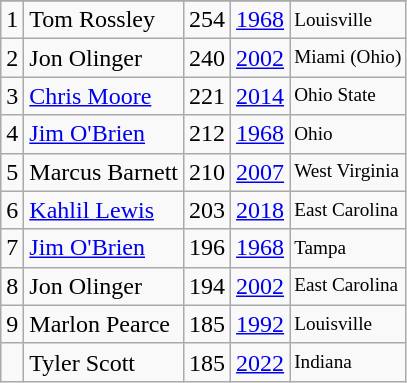<table class="wikitable">
<tr>
</tr>
<tr>
<td>1</td>
<td>Tom Rossley</td>
<td>254</td>
<td><a href='#'>1968</a></td>
<td style="font-size:80%;">Louisville</td>
</tr>
<tr>
<td>2</td>
<td>Jon Olinger</td>
<td>240</td>
<td><a href='#'>2002</a></td>
<td style="font-size:80%;">Miami (Ohio)</td>
</tr>
<tr>
<td>3</td>
<td><a href='#'>Chris Moore</a></td>
<td>221</td>
<td><a href='#'>2014</a></td>
<td style="font-size:80%;">Ohio State</td>
</tr>
<tr>
<td>4</td>
<td><a href='#'>Jim O'Brien</a></td>
<td>212</td>
<td><a href='#'>1968</a></td>
<td style="font-size:80%;">Ohio</td>
</tr>
<tr>
<td>5</td>
<td>Marcus Barnett</td>
<td>210</td>
<td><a href='#'>2007</a></td>
<td style="font-size:80%;">West Virginia</td>
</tr>
<tr>
<td>6</td>
<td><a href='#'>Kahlil Lewis</a></td>
<td>203</td>
<td><a href='#'>2018</a></td>
<td style="font-size:80%;">East Carolina</td>
</tr>
<tr>
<td>7</td>
<td><a href='#'>Jim O'Brien</a></td>
<td>196</td>
<td><a href='#'>1968</a></td>
<td style="font-size:80%;">Tampa</td>
</tr>
<tr>
<td>8</td>
<td>Jon Olinger</td>
<td>194</td>
<td><a href='#'>2002</a></td>
<td style="font-size:80%;">East Carolina</td>
</tr>
<tr>
<td>9</td>
<td>Marlon Pearce</td>
<td>185</td>
<td><a href='#'>1992</a></td>
<td style="font-size:80%;">Louisville</td>
</tr>
<tr>
<td></td>
<td>Tyler Scott</td>
<td>185</td>
<td><a href='#'>2022</a></td>
<td style="font-size:80%;">Indiana</td>
</tr>
</table>
